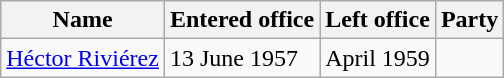<table class="wikitable">
<tr>
<th>Name</th>
<th>Entered office</th>
<th>Left office</th>
<th>Party</th>
</tr>
<tr>
<td><a href='#'>Héctor Riviérez</a></td>
<td>13 June 1957</td>
<td>April 1959</td>
<td></td>
</tr>
</table>
